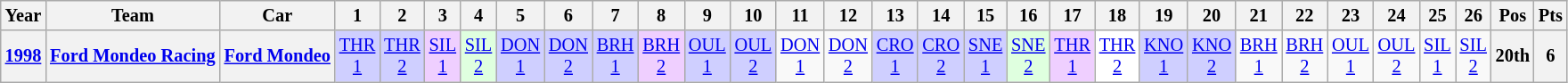<table class="wikitable" style="text-align:center; font-size:85%">
<tr>
<th>Year</th>
<th>Team</th>
<th>Car</th>
<th>1</th>
<th>2</th>
<th>3</th>
<th>4</th>
<th>5</th>
<th>6</th>
<th>7</th>
<th>8</th>
<th>9</th>
<th>10</th>
<th>11</th>
<th>12</th>
<th>13</th>
<th>14</th>
<th>15</th>
<th>16</th>
<th>17</th>
<th>18</th>
<th>19</th>
<th>20</th>
<th>21</th>
<th>22</th>
<th>23</th>
<th>24</th>
<th>25</th>
<th>26</th>
<th>Pos</th>
<th>Pts</th>
</tr>
<tr>
<th><a href='#'>1998</a></th>
<th nowrap><a href='#'>Ford Mondeo Racing</a></th>
<th nowrap><a href='#'>Ford Mondeo</a></th>
<td style="background:#CFCFFF;"><a href='#'>THR<br>1</a><br></td>
<td style="background:#CFCFFF;"><a href='#'>THR<br>2</a><br></td>
<td style="background:#EFCFFF;"><a href='#'>SIL<br>1</a><br></td>
<td style="background:#DFFFDF;"><a href='#'>SIL<br>2</a><br></td>
<td style="background:#CFCFFF;"><a href='#'>DON<br>1</a><br></td>
<td style="background:#CFCFFF;"><a href='#'>DON<br>2</a><br></td>
<td style="background:#CFCFFF;"><a href='#'>BRH<br>1</a><br></td>
<td style="background:#EFCFFF;"><a href='#'>BRH<br>2</a><br></td>
<td style="background:#CFCFFF;"><a href='#'>OUL<br>1</a><br></td>
<td style="background:#CFCFFF;"><a href='#'>OUL<br>2</a><br></td>
<td><a href='#'>DON<br>1</a></td>
<td><a href='#'>DON<br>2</a></td>
<td style="background:#CFCFFF;"><a href='#'>CRO<br>1</a><br></td>
<td style="background:#CFCFFF;"><a href='#'>CRO<br>2</a><br></td>
<td style="background:#CFCFFF;"><a href='#'>SNE<br>1</a><br></td>
<td style="background:#DFFFDF;"><a href='#'>SNE<br>2</a><br></td>
<td style="background:#EFCFFF;"><a href='#'>THR<br>1</a><br></td>
<td style="background:#FFFFFF;"><a href='#'>THR<br>2</a><br></td>
<td style="background:#CFCFFF;"><a href='#'>KNO<br>1</a><br></td>
<td style="background:#CFCFFF;"><a href='#'>KNO<br>2</a><br></td>
<td><a href='#'>BRH<br>1</a></td>
<td><a href='#'>BRH<br>2</a></td>
<td><a href='#'>OUL<br>1</a></td>
<td><a href='#'>OUL<br>2</a></td>
<td><a href='#'>SIL<br>1</a></td>
<td><a href='#'>SIL<br>2</a></td>
<th>20th</th>
<th>6</th>
</tr>
</table>
